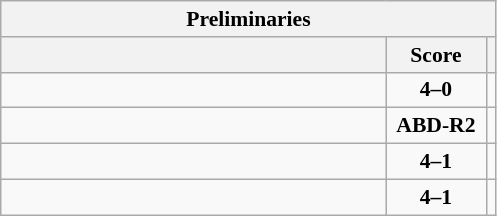<table class="wikitable" style="text-align: center; font-size:90% ">
<tr>
<th colspan=3>Preliminaries</th>
</tr>
<tr>
<th align="right" width="250"></th>
<th width="60">Score</th>
<th align=leftwidth="250"></th>
</tr>
<tr>
<td align=left><strong></strong></td>
<td><strong>4–0</strong></td>
<td align=left></td>
</tr>
<tr>
<td align=left></td>
<td><strong>ABD-R2</strong></td>
<td align=left><strong></strong></td>
</tr>
<tr>
<td align=left><strong></strong></td>
<td><strong>4–1</strong></td>
<td align=left></td>
</tr>
<tr>
<td align=left><strong></strong></td>
<td><strong>4–1</strong></td>
<td align=left></td>
</tr>
</table>
